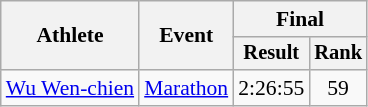<table class=wikitable style="font-size:90%">
<tr>
<th rowspan="2">Athlete</th>
<th rowspan="2">Event</th>
<th colspan="2">Final</th>
</tr>
<tr style="font-size:95%">
<th>Result</th>
<th>Rank</th>
</tr>
<tr align=center>
<td align=left><a href='#'>Wu Wen-chien</a></td>
<td align=left><a href='#'>Marathon</a></td>
<td>2:26:55</td>
<td>59</td>
</tr>
</table>
